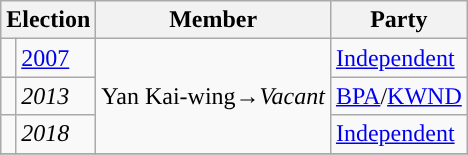<table class="wikitable">
<tr>
<th colspan="2">Election</th>
<th>Member</th>
<th>Party</th>
</tr>
<tr>
<td style="background-color: "></td>
<td><a href='#'>2007</a></td>
<td rowspan=3>Yan Kai-wing→<em>Vacant</em></td>
<td><a href='#'>Independent</a></td>
</tr>
<tr>
<td style="background-color: "></td>
<td><em>2013</em></td>
<td><a href='#'>BPA</a>/<a href='#'>KWND</a></td>
</tr>
<tr>
<td style="background-color: "></td>
<td><em>2018</em></td>
<td><a href='#'>Independent</a></td>
</tr>
<tr>
</tr>
</table>
